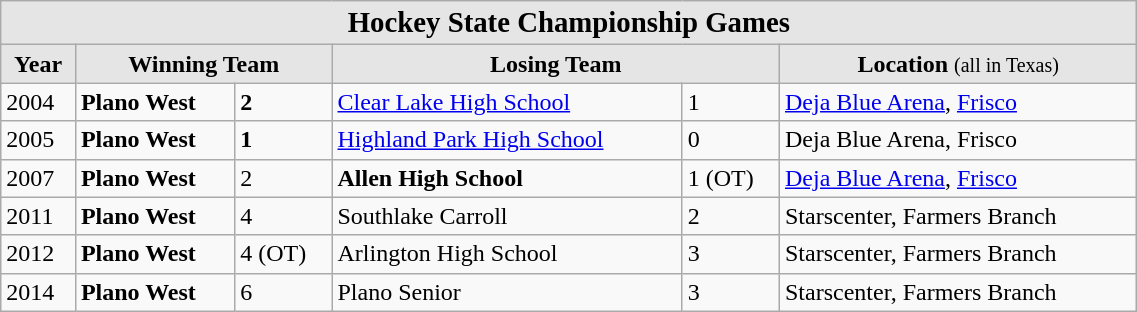<table class="wikitable" style="width:60%;">
<tr>
<td colspan="7"  style="text-align:center; background:#e5e5e5;"><big><strong>Hockey State Championship Games</strong></big></td>
</tr>
<tr style="text-align:center; background:#e5e5e5;">
<td><strong>Year</strong></td>
<td colspan="2"><strong>Winning Team</strong></td>
<td colspan="2"><strong>Losing Team</strong></td>
<td><strong>Location</strong> <small>(all in Texas)</small></td>
</tr>
<tr>
<td>2004</td>
<td><strong>Plano West</strong></td>
<td><strong>2</strong></td>
<td><a href='#'>Clear Lake High School</a></td>
<td>1</td>
<td><a href='#'>Deja Blue Arena</a>, <a href='#'>Frisco</a></td>
</tr>
<tr>
<td>2005</td>
<td><strong>Plano West</strong></td>
<td><strong>1</strong></td>
<td><a href='#'>Highland Park High School</a></td>
<td>0</td>
<td>Deja Blue Arena, Frisco</td>
</tr>
<tr>
<td>2007</td>
<td><strong>Plano West</strong></td>
<td>2</td>
<td><strong>Allen High School</strong></td>
<td>1 (OT)</td>
<td><a href='#'>Deja Blue Arena</a>, <a href='#'>Frisco</a></td>
</tr>
<tr>
<td>2011</td>
<td><strong>Plano West</strong></td>
<td>4</td>
<td>Southlake Carroll</td>
<td>2</td>
<td>Starscenter, Farmers Branch</td>
</tr>
<tr>
<td>2012</td>
<td><strong>Plano West</strong></td>
<td>4 (OT)</td>
<td>Arlington High School</td>
<td>3</td>
<td>Starscenter, Farmers Branch</td>
</tr>
<tr>
<td>2014</td>
<td><strong>Plano West</strong></td>
<td>6</td>
<td>Plano Senior</td>
<td>3</td>
<td>Starscenter, Farmers Branch</td>
</tr>
</table>
